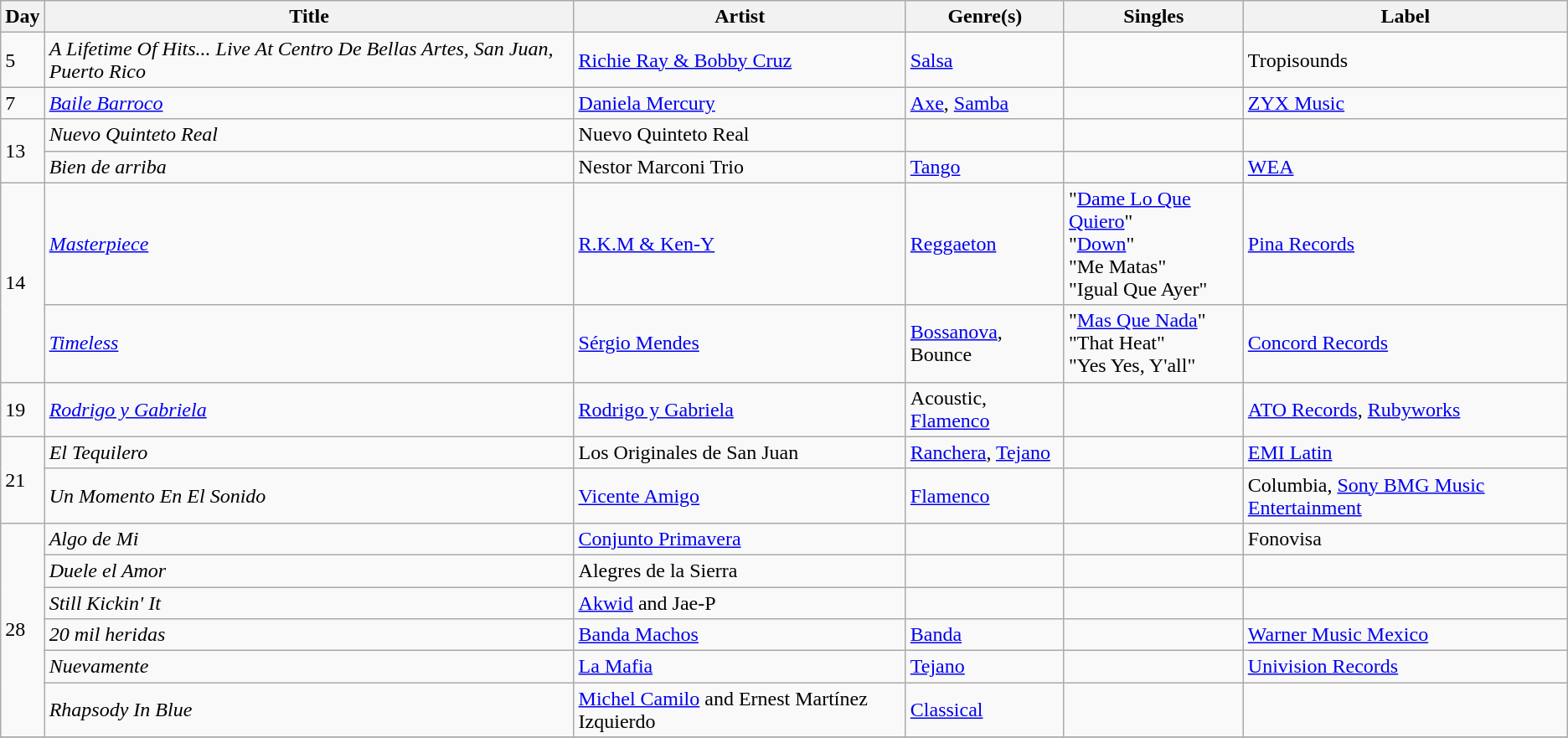<table class="wikitable sortable" style="text-align: left;">
<tr>
<th>Day</th>
<th>Title</th>
<th>Artist</th>
<th>Genre(s)</th>
<th>Singles</th>
<th>Label</th>
</tr>
<tr>
<td>5</td>
<td><em>A Lifetime Of Hits... Live At Centro De Bellas Artes, San Juan, Puerto Rico</em></td>
<td><a href='#'>Richie Ray & Bobby Cruz</a></td>
<td><a href='#'>Salsa</a></td>
<td></td>
<td>Tropisounds</td>
</tr>
<tr>
<td>7</td>
<td><em><a href='#'>Baile Barroco</a></em></td>
<td><a href='#'>Daniela Mercury</a></td>
<td><a href='#'>Axe</a>, <a href='#'>Samba</a></td>
<td></td>
<td><a href='#'>ZYX Music</a></td>
</tr>
<tr>
<td rowspan="2">13</td>
<td><em>Nuevo Quinteto Real</em></td>
<td>Nuevo Quinteto Real</td>
<td></td>
<td></td>
<td></td>
</tr>
<tr>
<td><em>Bien de arriba</em></td>
<td>Nestor Marconi Trio</td>
<td><a href='#'>Tango</a></td>
<td></td>
<td><a href='#'>WEA</a></td>
</tr>
<tr>
<td rowspan="2">14</td>
<td><em><a href='#'>Masterpiece</a></em></td>
<td><a href='#'>R.K.M & Ken-Y</a></td>
<td><a href='#'>Reggaeton</a></td>
<td>"<a href='#'>Dame Lo Que Quiero</a>"<br>"<a href='#'>Down</a>"<br>"Me Matas"<br>"Igual Que Ayer"</td>
<td><a href='#'>Pina Records</a></td>
</tr>
<tr>
<td><em><a href='#'>Timeless</a></em></td>
<td><a href='#'>Sérgio Mendes</a></td>
<td><a href='#'>Bossanova</a>, Bounce</td>
<td>"<a href='#'>Mas Que Nada</a>"<br>"That Heat"<br>"Yes Yes, Y'all"</td>
<td><a href='#'>Concord Records</a></td>
</tr>
<tr>
<td>19</td>
<td><em><a href='#'>Rodrigo y Gabriela</a></em></td>
<td><a href='#'>Rodrigo y Gabriela</a></td>
<td>Acoustic, <a href='#'>Flamenco</a></td>
<td></td>
<td><a href='#'>ATO Records</a>, <a href='#'>Rubyworks</a></td>
</tr>
<tr>
<td rowspan="2">21</td>
<td><em>El Tequilero</em></td>
<td>Los Originales de San Juan</td>
<td><a href='#'>Ranchera</a>, <a href='#'>Tejano</a></td>
<td></td>
<td><a href='#'>EMI Latin</a></td>
</tr>
<tr>
<td><em> Un Momento En El Sonido</em></td>
<td><a href='#'>Vicente Amigo</a></td>
<td><a href='#'>Flamenco</a></td>
<td></td>
<td>Columbia, <a href='#'>Sony BMG Music Entertainment</a></td>
</tr>
<tr>
<td rowspan="6">28</td>
<td><em>Algo de Mi</em></td>
<td><a href='#'>Conjunto Primavera</a></td>
<td></td>
<td></td>
<td>Fonovisa</td>
</tr>
<tr>
<td><em>Duele el Amor</em></td>
<td>Alegres de la Sierra</td>
<td></td>
<td></td>
<td></td>
</tr>
<tr>
<td><em>Still Kickin' It</em></td>
<td><a href='#'>Akwid</a> and Jae-P</td>
<td></td>
<td></td>
<td></td>
</tr>
<tr>
<td><em>20 mil heridas</em></td>
<td><a href='#'>Banda Machos</a></td>
<td><a href='#'>Banda</a></td>
<td></td>
<td><a href='#'>Warner Music Mexico</a></td>
</tr>
<tr>
<td><em>Nuevamente</em></td>
<td><a href='#'>La Mafia</a></td>
<td><a href='#'>Tejano</a></td>
<td></td>
<td><a href='#'>Univision Records</a></td>
</tr>
<tr>
<td><em>Rhapsody In Blue</em></td>
<td><a href='#'>Michel Camilo</a> and Ernest Martínez Izquierdo</td>
<td><a href='#'>Classical</a></td>
<td></td>
<td></td>
</tr>
<tr>
</tr>
</table>
